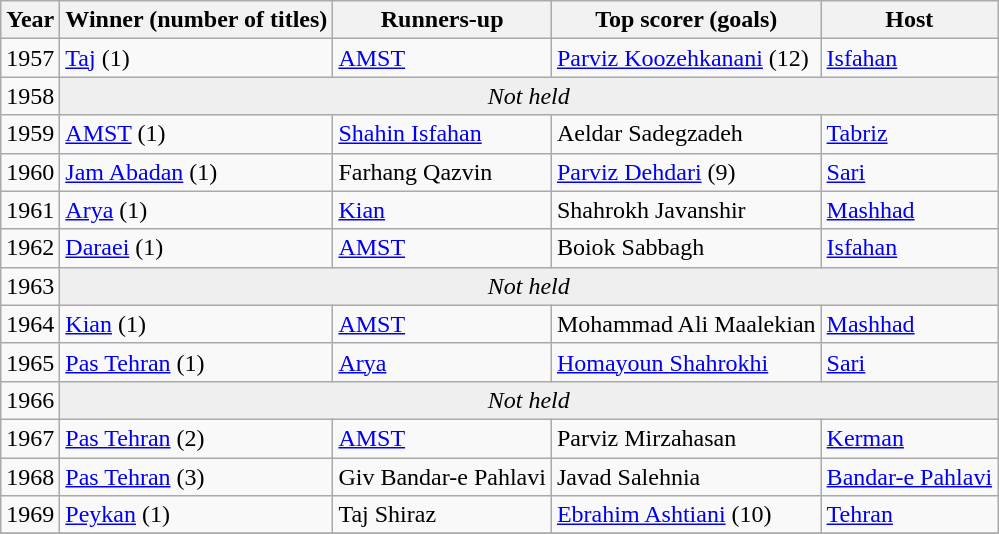<table class="wikitable">
<tr>
<th scope="col">Year</th>
<th scope="col">Winner (number of titles)</th>
<th scope="col">Runners-up</th>
<th scope="col">Top scorer (goals)</th>
<th scope="col">Host</th>
</tr>
<tr>
<td>1957</td>
<td><a href='#'>Taj</a> (1)</td>
<td><a href='#'>AMST</a></td>
<td> <a href='#'>Parviz Koozehkanani</a> (12)</td>
<td><a href='#'>Isfahan</a></td>
</tr>
<tr>
<td>1958</td>
<td colspan=5 align=center  style= "background:#efefef"><em>Not held</em></td>
</tr>
<tr>
<td>1959</td>
<td><a href='#'>AMST</a> (1)</td>
<td><a href='#'>Shahin Isfahan</a></td>
<td> Aeldar Sadegzadeh</td>
<td><a href='#'>Tabriz</a></td>
</tr>
<tr>
<td>1960</td>
<td><a href='#'>Jam Abadan</a> (1)</td>
<td>Farhang Qazvin</td>
<td> <a href='#'>Parviz Dehdari</a> (9)</td>
<td><a href='#'>Sari</a></td>
</tr>
<tr>
<td>1961</td>
<td><a href='#'>Arya</a> (1)</td>
<td><a href='#'>Kian</a></td>
<td> Shahrokh Javanshir</td>
<td><a href='#'>Mashhad</a></td>
</tr>
<tr>
<td>1962</td>
<td><a href='#'>Daraei</a> (1)</td>
<td><a href='#'>AMST</a></td>
<td> Boiok Sabbagh</td>
<td><a href='#'>Isfahan</a></td>
</tr>
<tr>
<td>1963</td>
<td colspan=5 align=center  style= "background:#efefef"><em>Not held</em></td>
</tr>
<tr>
<td>1964</td>
<td><a href='#'>Kian</a> (1)</td>
<td><a href='#'>AMST</a></td>
<td> Mohammad Ali Maalekian</td>
<td><a href='#'>Mashhad</a></td>
</tr>
<tr>
<td>1965</td>
<td><a href='#'>Pas Tehran</a> (1)</td>
<td><a href='#'>Arya</a></td>
<td> <a href='#'>Homayoun Shahrokhi</a></td>
<td><a href='#'>Sari</a></td>
</tr>
<tr>
<td>1966</td>
<td colspan=5 align=center  style= "background:#efefef"><em>Not held</em></td>
</tr>
<tr>
<td>1967</td>
<td><a href='#'>Pas Tehran</a> (2)</td>
<td><a href='#'>AMST</a></td>
<td> Parviz Mirzahasan</td>
<td><a href='#'>Kerman</a></td>
</tr>
<tr>
<td>1968</td>
<td><a href='#'>Pas Tehran</a> (3)</td>
<td>Giv Bandar-e Pahlavi</td>
<td> Javad Salehnia</td>
<td><a href='#'>Bandar-e Pahlavi</a></td>
</tr>
<tr>
<td>1969</td>
<td><a href='#'>Peykan</a> (1)</td>
<td>Taj Shiraz</td>
<td> <a href='#'>Ebrahim Ashtiani</a> (10)</td>
<td><a href='#'>Tehran</a></td>
</tr>
<tr>
</tr>
</table>
